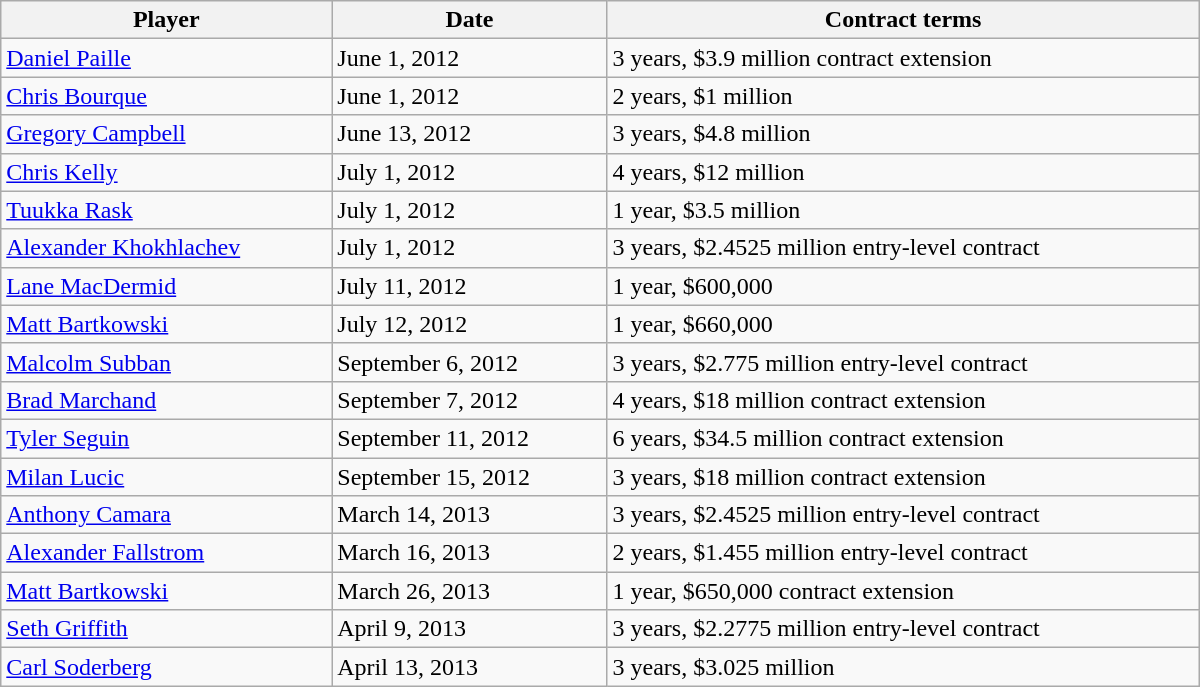<table class="wikitable" style="border-collapse: collapse; width: 50em; padding: 3;">
<tr>
<th>Player</th>
<th>Date</th>
<th>Contract terms</th>
</tr>
<tr>
<td><a href='#'>Daniel Paille</a></td>
<td>June 1, 2012</td>
<td>3 years, $3.9 million contract extension</td>
</tr>
<tr>
<td><a href='#'>Chris Bourque</a></td>
<td>June 1, 2012</td>
<td>2 years, $1 million</td>
</tr>
<tr>
<td><a href='#'>Gregory Campbell</a></td>
<td>June 13, 2012</td>
<td>3 years, $4.8 million</td>
</tr>
<tr>
<td><a href='#'>Chris Kelly</a></td>
<td>July 1, 2012</td>
<td>4 years, $12 million</td>
</tr>
<tr>
<td><a href='#'>Tuukka Rask</a></td>
<td>July 1, 2012</td>
<td>1 year, $3.5 million</td>
</tr>
<tr>
<td><a href='#'>Alexander Khokhlachev</a></td>
<td>July 1, 2012</td>
<td>3 years, $2.4525 million entry-level contract</td>
</tr>
<tr>
<td><a href='#'>Lane MacDermid</a></td>
<td>July 11, 2012</td>
<td>1 year, $600,000</td>
</tr>
<tr>
<td><a href='#'>Matt Bartkowski</a></td>
<td>July 12, 2012</td>
<td>1 year, $660,000</td>
</tr>
<tr>
<td><a href='#'>Malcolm Subban</a></td>
<td>September 6, 2012</td>
<td>3 years, $2.775 million entry-level contract</td>
</tr>
<tr>
<td><a href='#'>Brad Marchand</a></td>
<td>September 7, 2012</td>
<td>4 years, $18 million contract extension</td>
</tr>
<tr>
<td><a href='#'>Tyler Seguin</a></td>
<td>September 11, 2012</td>
<td>6 years, $34.5 million contract extension</td>
</tr>
<tr>
<td><a href='#'>Milan Lucic</a></td>
<td>September 15, 2012</td>
<td>3 years, $18 million contract extension</td>
</tr>
<tr>
<td><a href='#'>Anthony Camara</a></td>
<td>March 14, 2013</td>
<td>3 years, $2.4525 million entry-level contract</td>
</tr>
<tr>
<td><a href='#'>Alexander Fallstrom</a></td>
<td>March 16, 2013</td>
<td>2 years, $1.455 million entry-level contract</td>
</tr>
<tr>
<td><a href='#'>Matt Bartkowski</a></td>
<td>March 26, 2013</td>
<td>1 year, $650,000 contract extension</td>
</tr>
<tr>
<td><a href='#'>Seth Griffith</a></td>
<td>April 9, 2013</td>
<td>3 years, $2.2775 million entry-level contract</td>
</tr>
<tr>
<td><a href='#'>Carl Soderberg</a></td>
<td>April 13, 2013</td>
<td>3 years, $3.025 million</td>
</tr>
</table>
